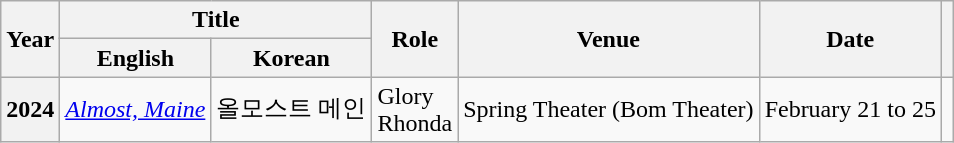<table class="wikitable plainrowheaders">
<tr>
<th scope="col" rowspan="2">Year</th>
<th scope="col" colspan="2">Title</th>
<th scope="col" rowspan="2">Role</th>
<th scope="col" rowspan="2">Venue</th>
<th scope="col" rowspan="2">Date</th>
<th rowspan="2" scope="col" class="unsortable"></th>
</tr>
<tr>
<th>English</th>
<th>Korean</th>
</tr>
<tr>
<th scope="row">2024</th>
<td><em><a href='#'>Almost, Maine</a></em></td>
<td>올모스트 메인</td>
<td>Glory<br>Rhonda</td>
<td>Spring Theater (Bom Theater)</td>
<td>February 21 to 25</td>
<td></td>
</tr>
</table>
